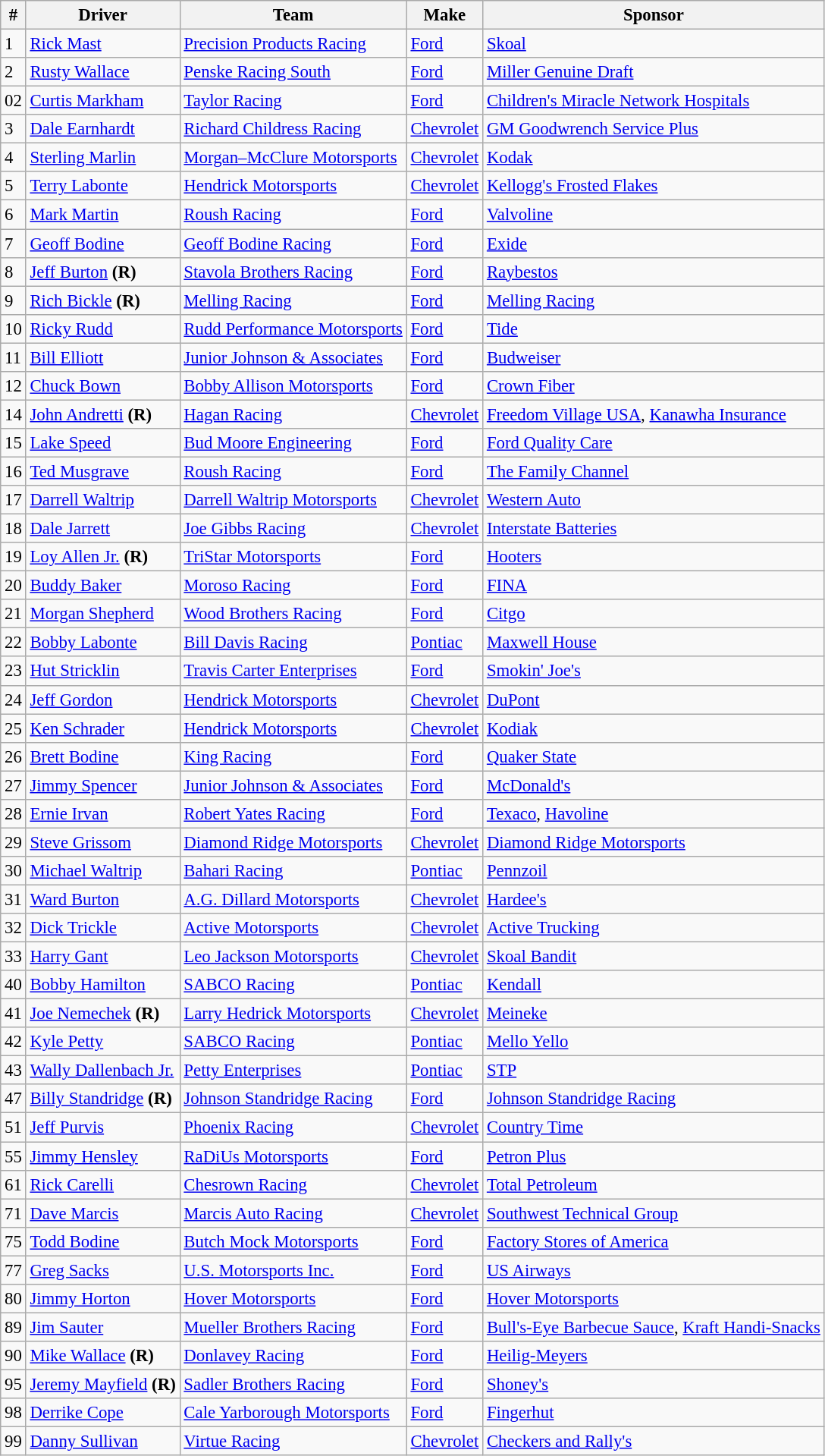<table class="wikitable" style="font-size:95%">
<tr>
<th>#</th>
<th>Driver</th>
<th>Team</th>
<th>Make</th>
<th>Sponsor</th>
</tr>
<tr>
<td>1</td>
<td><a href='#'>Rick Mast</a></td>
<td><a href='#'>Precision Products Racing</a></td>
<td><a href='#'>Ford</a></td>
<td><a href='#'>Skoal</a></td>
</tr>
<tr>
<td>2</td>
<td><a href='#'>Rusty Wallace</a></td>
<td><a href='#'>Penske Racing South</a></td>
<td><a href='#'>Ford</a></td>
<td><a href='#'>Miller Genuine Draft</a></td>
</tr>
<tr>
<td>02</td>
<td><a href='#'>Curtis Markham</a></td>
<td><a href='#'>Taylor Racing</a></td>
<td><a href='#'>Ford</a></td>
<td><a href='#'>Children's Miracle Network Hospitals</a></td>
</tr>
<tr>
<td>3</td>
<td><a href='#'>Dale Earnhardt</a></td>
<td><a href='#'>Richard Childress Racing</a></td>
<td><a href='#'>Chevrolet</a></td>
<td><a href='#'>GM Goodwrench Service Plus</a></td>
</tr>
<tr>
<td>4</td>
<td><a href='#'>Sterling Marlin</a></td>
<td><a href='#'>Morgan–McClure Motorsports</a></td>
<td><a href='#'>Chevrolet</a></td>
<td><a href='#'>Kodak</a></td>
</tr>
<tr>
<td>5</td>
<td><a href='#'>Terry Labonte</a></td>
<td><a href='#'>Hendrick Motorsports</a></td>
<td><a href='#'>Chevrolet</a></td>
<td><a href='#'>Kellogg's Frosted Flakes</a></td>
</tr>
<tr>
<td>6</td>
<td><a href='#'>Mark Martin</a></td>
<td><a href='#'>Roush Racing</a></td>
<td><a href='#'>Ford</a></td>
<td><a href='#'>Valvoline</a></td>
</tr>
<tr>
<td>7</td>
<td><a href='#'>Geoff Bodine</a></td>
<td><a href='#'>Geoff Bodine Racing</a></td>
<td><a href='#'>Ford</a></td>
<td><a href='#'>Exide</a></td>
</tr>
<tr>
<td>8</td>
<td><a href='#'>Jeff Burton</a> <strong>(R)</strong></td>
<td><a href='#'>Stavola Brothers Racing</a></td>
<td><a href='#'>Ford</a></td>
<td><a href='#'>Raybestos</a></td>
</tr>
<tr>
<td>9</td>
<td><a href='#'>Rich Bickle</a> <strong>(R)</strong></td>
<td><a href='#'>Melling Racing</a></td>
<td><a href='#'>Ford</a></td>
<td><a href='#'>Melling Racing</a></td>
</tr>
<tr>
<td>10</td>
<td><a href='#'>Ricky Rudd</a></td>
<td><a href='#'>Rudd Performance Motorsports</a></td>
<td><a href='#'>Ford</a></td>
<td><a href='#'>Tide</a></td>
</tr>
<tr>
<td>11</td>
<td><a href='#'>Bill Elliott</a></td>
<td><a href='#'>Junior Johnson & Associates</a></td>
<td><a href='#'>Ford</a></td>
<td><a href='#'>Budweiser</a></td>
</tr>
<tr>
<td>12</td>
<td><a href='#'>Chuck Bown</a></td>
<td><a href='#'>Bobby Allison Motorsports</a></td>
<td><a href='#'>Ford</a></td>
<td><a href='#'>Crown Fiber</a></td>
</tr>
<tr>
<td>14</td>
<td><a href='#'>John Andretti</a> <strong>(R)</strong></td>
<td><a href='#'>Hagan Racing</a></td>
<td><a href='#'>Chevrolet</a></td>
<td><a href='#'>Freedom Village USA</a>, <a href='#'>Kanawha Insurance</a></td>
</tr>
<tr>
<td>15</td>
<td><a href='#'>Lake Speed</a></td>
<td><a href='#'>Bud Moore Engineering</a></td>
<td><a href='#'>Ford</a></td>
<td><a href='#'>Ford Quality Care</a></td>
</tr>
<tr>
<td>16</td>
<td><a href='#'>Ted Musgrave</a></td>
<td><a href='#'>Roush Racing</a></td>
<td><a href='#'>Ford</a></td>
<td><a href='#'>The Family Channel</a></td>
</tr>
<tr>
<td>17</td>
<td><a href='#'>Darrell Waltrip</a></td>
<td><a href='#'>Darrell Waltrip Motorsports</a></td>
<td><a href='#'>Chevrolet</a></td>
<td><a href='#'>Western Auto</a></td>
</tr>
<tr>
<td>18</td>
<td><a href='#'>Dale Jarrett</a></td>
<td><a href='#'>Joe Gibbs Racing</a></td>
<td><a href='#'>Chevrolet</a></td>
<td><a href='#'>Interstate Batteries</a></td>
</tr>
<tr>
<td>19</td>
<td><a href='#'>Loy Allen Jr.</a> <strong>(R)</strong></td>
<td><a href='#'>TriStar Motorsports</a></td>
<td><a href='#'>Ford</a></td>
<td><a href='#'>Hooters</a></td>
</tr>
<tr>
<td>20</td>
<td><a href='#'>Buddy Baker</a></td>
<td><a href='#'>Moroso Racing</a></td>
<td><a href='#'>Ford</a></td>
<td><a href='#'>FINA</a></td>
</tr>
<tr>
<td>21</td>
<td><a href='#'>Morgan Shepherd</a></td>
<td><a href='#'>Wood Brothers Racing</a></td>
<td><a href='#'>Ford</a></td>
<td><a href='#'>Citgo</a></td>
</tr>
<tr>
<td>22</td>
<td><a href='#'>Bobby Labonte</a></td>
<td><a href='#'>Bill Davis Racing</a></td>
<td><a href='#'>Pontiac</a></td>
<td><a href='#'>Maxwell House</a></td>
</tr>
<tr>
<td>23</td>
<td><a href='#'>Hut Stricklin</a></td>
<td><a href='#'>Travis Carter Enterprises</a></td>
<td><a href='#'>Ford</a></td>
<td><a href='#'>Smokin' Joe's</a></td>
</tr>
<tr>
<td>24</td>
<td><a href='#'>Jeff Gordon</a></td>
<td><a href='#'>Hendrick Motorsports</a></td>
<td><a href='#'>Chevrolet</a></td>
<td><a href='#'>DuPont</a></td>
</tr>
<tr>
<td>25</td>
<td><a href='#'>Ken Schrader</a></td>
<td><a href='#'>Hendrick Motorsports</a></td>
<td><a href='#'>Chevrolet</a></td>
<td><a href='#'>Kodiak</a></td>
</tr>
<tr>
<td>26</td>
<td><a href='#'>Brett Bodine</a></td>
<td><a href='#'>King Racing</a></td>
<td><a href='#'>Ford</a></td>
<td><a href='#'>Quaker State</a></td>
</tr>
<tr>
<td>27</td>
<td><a href='#'>Jimmy Spencer</a></td>
<td><a href='#'>Junior Johnson & Associates</a></td>
<td><a href='#'>Ford</a></td>
<td><a href='#'>McDonald's</a></td>
</tr>
<tr>
<td>28</td>
<td><a href='#'>Ernie Irvan</a></td>
<td><a href='#'>Robert Yates Racing</a></td>
<td><a href='#'>Ford</a></td>
<td><a href='#'>Texaco</a>, <a href='#'>Havoline</a></td>
</tr>
<tr>
<td>29</td>
<td><a href='#'>Steve Grissom</a></td>
<td><a href='#'>Diamond Ridge Motorsports</a></td>
<td><a href='#'>Chevrolet</a></td>
<td><a href='#'>Diamond Ridge Motorsports</a></td>
</tr>
<tr>
<td>30</td>
<td><a href='#'>Michael Waltrip</a></td>
<td><a href='#'>Bahari Racing</a></td>
<td><a href='#'>Pontiac</a></td>
<td><a href='#'>Pennzoil</a></td>
</tr>
<tr>
<td>31</td>
<td><a href='#'>Ward Burton</a></td>
<td><a href='#'>A.G. Dillard Motorsports</a></td>
<td><a href='#'>Chevrolet</a></td>
<td><a href='#'>Hardee's</a></td>
</tr>
<tr>
<td>32</td>
<td><a href='#'>Dick Trickle</a></td>
<td><a href='#'>Active Motorsports</a></td>
<td><a href='#'>Chevrolet</a></td>
<td><a href='#'>Active Trucking</a></td>
</tr>
<tr>
<td>33</td>
<td><a href='#'>Harry Gant</a></td>
<td><a href='#'>Leo Jackson Motorsports</a></td>
<td><a href='#'>Chevrolet</a></td>
<td><a href='#'>Skoal Bandit</a></td>
</tr>
<tr>
<td>40</td>
<td><a href='#'>Bobby Hamilton</a></td>
<td><a href='#'>SABCO Racing</a></td>
<td><a href='#'>Pontiac</a></td>
<td><a href='#'>Kendall</a></td>
</tr>
<tr>
<td>41</td>
<td><a href='#'>Joe Nemechek</a> <strong>(R)</strong></td>
<td><a href='#'>Larry Hedrick Motorsports</a></td>
<td><a href='#'>Chevrolet</a></td>
<td><a href='#'>Meineke</a></td>
</tr>
<tr>
<td>42</td>
<td><a href='#'>Kyle Petty</a></td>
<td><a href='#'>SABCO Racing</a></td>
<td><a href='#'>Pontiac</a></td>
<td><a href='#'>Mello Yello</a></td>
</tr>
<tr>
<td>43</td>
<td><a href='#'>Wally Dallenbach Jr.</a></td>
<td><a href='#'>Petty Enterprises</a></td>
<td><a href='#'>Pontiac</a></td>
<td><a href='#'>STP</a></td>
</tr>
<tr>
<td>47</td>
<td><a href='#'>Billy Standridge</a> <strong>(R)</strong></td>
<td><a href='#'>Johnson Standridge Racing</a></td>
<td><a href='#'>Ford</a></td>
<td><a href='#'>Johnson Standridge Racing</a></td>
</tr>
<tr>
<td>51</td>
<td><a href='#'>Jeff Purvis</a></td>
<td><a href='#'>Phoenix Racing</a></td>
<td><a href='#'>Chevrolet</a></td>
<td><a href='#'>Country Time</a></td>
</tr>
<tr>
<td>55</td>
<td><a href='#'>Jimmy Hensley</a></td>
<td><a href='#'>RaDiUs Motorsports</a></td>
<td><a href='#'>Ford</a></td>
<td><a href='#'>Petron Plus</a></td>
</tr>
<tr>
<td>61</td>
<td><a href='#'>Rick Carelli</a></td>
<td><a href='#'>Chesrown Racing</a></td>
<td><a href='#'>Chevrolet</a></td>
<td><a href='#'>Total Petroleum</a></td>
</tr>
<tr>
<td>71</td>
<td><a href='#'>Dave Marcis</a></td>
<td><a href='#'>Marcis Auto Racing</a></td>
<td><a href='#'>Chevrolet</a></td>
<td><a href='#'>Southwest Technical Group</a></td>
</tr>
<tr>
<td>75</td>
<td><a href='#'>Todd Bodine</a></td>
<td><a href='#'>Butch Mock Motorsports</a></td>
<td><a href='#'>Ford</a></td>
<td><a href='#'>Factory Stores of America</a></td>
</tr>
<tr>
<td>77</td>
<td><a href='#'>Greg Sacks</a></td>
<td><a href='#'>U.S. Motorsports Inc.</a></td>
<td><a href='#'>Ford</a></td>
<td><a href='#'>US Airways</a></td>
</tr>
<tr>
<td>80</td>
<td><a href='#'>Jimmy Horton</a></td>
<td><a href='#'>Hover Motorsports</a></td>
<td><a href='#'>Ford</a></td>
<td><a href='#'>Hover Motorsports</a></td>
</tr>
<tr>
<td>89</td>
<td><a href='#'>Jim Sauter</a></td>
<td><a href='#'>Mueller Brothers Racing</a></td>
<td><a href='#'>Ford</a></td>
<td><a href='#'>Bull's-Eye Barbecue Sauce</a>, <a href='#'>Kraft Handi-Snacks</a></td>
</tr>
<tr>
<td>90</td>
<td><a href='#'>Mike Wallace</a> <strong>(R)</strong></td>
<td><a href='#'>Donlavey Racing</a></td>
<td><a href='#'>Ford</a></td>
<td><a href='#'>Heilig-Meyers</a></td>
</tr>
<tr>
<td>95</td>
<td><a href='#'>Jeremy Mayfield</a> <strong>(R)</strong></td>
<td><a href='#'>Sadler Brothers Racing</a></td>
<td><a href='#'>Ford</a></td>
<td><a href='#'>Shoney's</a></td>
</tr>
<tr>
<td>98</td>
<td><a href='#'>Derrike Cope</a></td>
<td><a href='#'>Cale Yarborough Motorsports</a></td>
<td><a href='#'>Ford</a></td>
<td><a href='#'>Fingerhut</a></td>
</tr>
<tr>
<td>99</td>
<td><a href='#'>Danny Sullivan</a></td>
<td><a href='#'>Virtue Racing</a></td>
<td><a href='#'>Chevrolet</a></td>
<td><a href='#'>Checkers and Rally's</a></td>
</tr>
</table>
